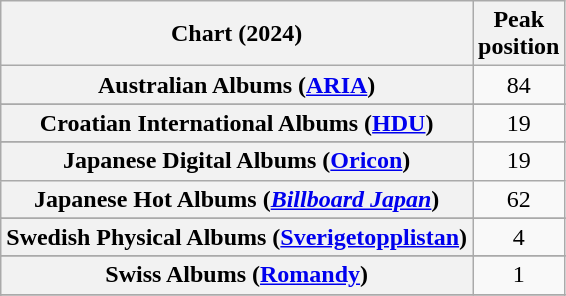<table class="wikitable sortable plainrowheaders" style="text-align:center">
<tr>
<th scope="col">Chart (2024)</th>
<th scope="col">Peak<br>position</th>
</tr>
<tr>
<th scope="row">Australian Albums (<a href='#'>ARIA</a>)</th>
<td>84</td>
</tr>
<tr>
</tr>
<tr>
</tr>
<tr>
</tr>
<tr>
<th scope="row">Croatian International Albums (<a href='#'>HDU</a>)</th>
<td>19</td>
</tr>
<tr>
</tr>
<tr>
</tr>
<tr>
</tr>
<tr>
</tr>
<tr>
</tr>
<tr>
<th scope="row">Japanese Digital Albums (<a href='#'>Oricon</a>)</th>
<td>19</td>
</tr>
<tr>
<th scope="row">Japanese Hot Albums (<em><a href='#'>Billboard Japan</a></em>)</th>
<td>62</td>
</tr>
<tr>
</tr>
<tr>
</tr>
<tr>
</tr>
<tr>
</tr>
<tr>
<th scope="row">Swedish Physical Albums (<a href='#'>Sverigetopplistan</a>)</th>
<td>4</td>
</tr>
<tr>
</tr>
<tr>
<th scope="row">Swiss Albums (<a href='#'>Romandy</a>)</th>
<td>1</td>
</tr>
<tr>
</tr>
<tr>
</tr>
<tr>
</tr>
<tr>
</tr>
</table>
